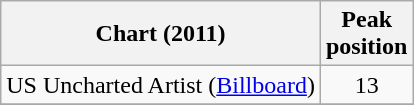<table class="wikitable sortable">
<tr>
<th scope="col">Chart (2011)</th>
<th scope="col">Peak<br>position</th>
</tr>
<tr>
<td>US Uncharted Artist (<a href='#'>Billboard</a>)</td>
<td align="center">13</td>
</tr>
<tr>
</tr>
</table>
